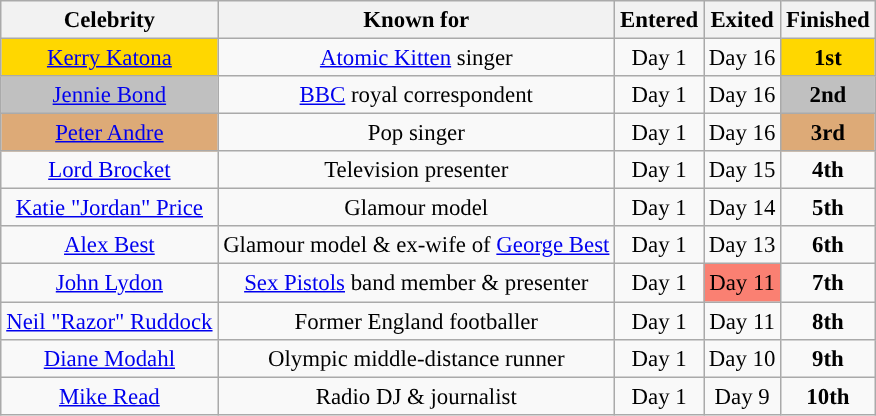<table class=wikitable sortable" style="text-align: center; white-space:nowrap; margin:auto; font-size:95.2%">
<tr>
<th style="width:27% scope="col">Celebrity</th>
<th style="width:49% scope="col">Known for</th>
<th style="width:8% scope="col">Entered</th>
<th style="width:8% scope="col">Exited</th>
<th style="width:8% scope="col">Finished</th>
</tr>
<tr>
<td style="background:gold"><a href='#'>Kerry Katona</a></td>
<td><a href='#'>Atomic Kitten</a> singer</td>
<td>Day 1</td>
<td>Day 16</td>
<td style="background:gold"><strong>1st</strong></td>
</tr>
<tr>
<td style="background:silver"><a href='#'>Jennie Bond</a></td>
<td><a href='#'>BBC</a> royal correspondent</td>
<td>Day 1</td>
<td>Day 16</td>
<td style="background:silver"><strong>2nd</strong></td>
</tr>
<tr>
<td style="background:#da7"><a href='#'>Peter Andre</a></td>
<td>Pop singer</td>
<td>Day 1</td>
<td>Day 16</td>
<td style="background:#da7"><strong>3rd</strong></td>
</tr>
<tr>
<td><a href='#'>Lord Brocket</a></td>
<td>Television presenter</td>
<td>Day 1</td>
<td>Day 15</td>
<td><strong>4th</strong></td>
</tr>
<tr>
<td><a href='#'>Katie "Jordan" Price</a></td>
<td>Glamour model</td>
<td>Day 1</td>
<td>Day 14</td>
<td><strong>5th</strong></td>
</tr>
<tr>
<td><a href='#'>Alex Best</a></td>
<td>Glamour model & ex-wife of <a href='#'>George Best</a></td>
<td>Day 1</td>
<td>Day 13</td>
<td><strong>6th</strong></td>
</tr>
<tr>
<td><a href='#'>John Lydon</a></td>
<td><a href='#'>Sex Pistols</a> band member & presenter</td>
<td>Day 1</td>
<td style="background:salmon">Day 11</td>
<td><strong>7th</strong></td>
</tr>
<tr>
<td><a href='#'>Neil "Razor" Ruddock</a></td>
<td>Former England footballer</td>
<td>Day 1</td>
<td>Day 11</td>
<td><strong>8th</strong></td>
</tr>
<tr>
<td><a href='#'>Diane Modahl</a></td>
<td>Olympic middle-distance runner</td>
<td>Day 1</td>
<td>Day 10</td>
<td><strong>9th</strong></td>
</tr>
<tr>
<td><a href='#'>Mike Read</a></td>
<td>Radio DJ & journalist</td>
<td>Day 1</td>
<td>Day 9</td>
<td><strong>10th</strong></td>
</tr>
</table>
